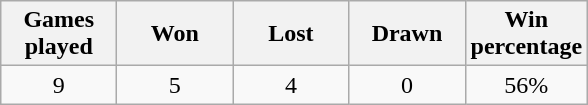<table class="wikitable" style="text-align:center">
<tr>
<th width="70">Games played</th>
<th width="70">Won</th>
<th width="70">Lost</th>
<th width="70">Drawn</th>
<th width="70">Win percentage</th>
</tr>
<tr>
<td>9</td>
<td>5</td>
<td>4</td>
<td>0</td>
<td>56%</td>
</tr>
</table>
